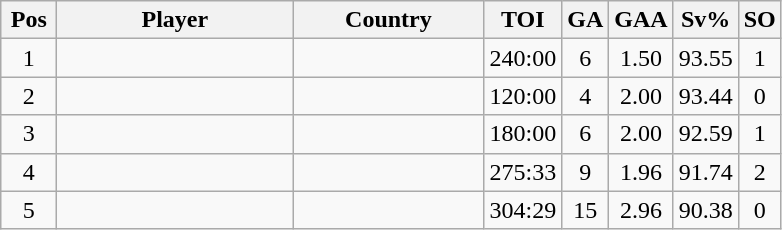<table class="wikitable sortable" style="text-align: center;">
<tr>
<th width=30>Pos</th>
<th width=150>Player</th>
<th width=120>Country</th>
<th width=20>TOI</th>
<th width=20>GA</th>
<th width=20>GAA</th>
<th width=20>Sv%</th>
<th width=20>SO</th>
</tr>
<tr>
<td>1</td>
<td align=left></td>
<td align=left></td>
<td>240:00</td>
<td>6</td>
<td>1.50</td>
<td>93.55</td>
<td>1</td>
</tr>
<tr>
<td>2</td>
<td align=left></td>
<td align=left></td>
<td>120:00</td>
<td>4</td>
<td>2.00</td>
<td>93.44</td>
<td>0</td>
</tr>
<tr>
<td>3</td>
<td align=left></td>
<td align=left></td>
<td>180:00</td>
<td>6</td>
<td>2.00</td>
<td>92.59</td>
<td>1</td>
</tr>
<tr>
<td>4</td>
<td align=left></td>
<td align=left></td>
<td>275:33</td>
<td>9</td>
<td>1.96</td>
<td>91.74</td>
<td>2</td>
</tr>
<tr>
<td>5</td>
<td align=left></td>
<td align=left></td>
<td>304:29</td>
<td>15</td>
<td>2.96</td>
<td>90.38</td>
<td>0</td>
</tr>
</table>
